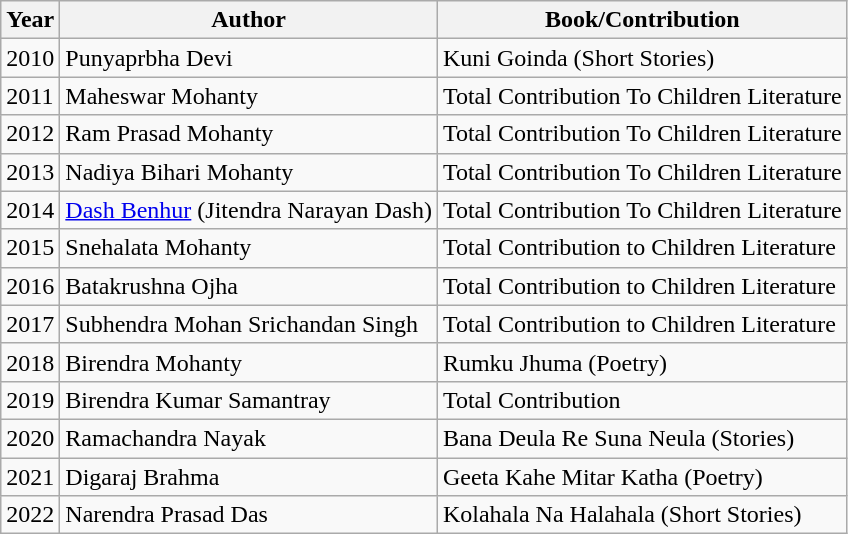<table class= "wikitable sortable">
<tr>
<th>Year</th>
<th>Author</th>
<th>Book/Contribution</th>
</tr>
<tr>
<td>2010</td>
<td>Punyaprbha Devi</td>
<td>Kuni Goinda (Short Stories)</td>
</tr>
<tr>
<td>2011</td>
<td>Maheswar Mohanty</td>
<td>Total Contribution To Children Literature</td>
</tr>
<tr>
<td>2012</td>
<td>Ram Prasad Mohanty </td>
<td>Total Contribution To Children Literature</td>
</tr>
<tr>
<td>2013</td>
<td>Nadiya Bihari Mohanty</td>
<td>Total Contribution To Children Literature</td>
</tr>
<tr>
<td>2014</td>
<td><a href='#'>Dash Benhur</a> (Jitendra Narayan Dash)</td>
<td>Total Contribution To Children Literature</td>
</tr>
<tr>
<td>2015</td>
<td>Snehalata Mohanty</td>
<td>Total Contribution to Children Literature</td>
</tr>
<tr>
<td>2016</td>
<td>Batakrushna Ojha</td>
<td>Total Contribution to Children Literature</td>
</tr>
<tr>
<td>2017</td>
<td>Subhendra Mohan Srichandan Singh</td>
<td>Total Contribution to Children Literature</td>
</tr>
<tr>
<td>2018</td>
<td>Birendra Mohanty</td>
<td>Rumku Jhuma (Poetry)</td>
</tr>
<tr>
<td>2019</td>
<td>Birendra Kumar Samantray</td>
<td>Total Contribution</td>
</tr>
<tr>
<td>2020</td>
<td>Ramachandra Nayak</td>
<td>Bana Deula Re Suna Neula (Stories)</td>
</tr>
<tr>
<td>2021</td>
<td>Digaraj Brahma</td>
<td>Geeta Kahe Mitar Katha (Poetry)</td>
</tr>
<tr>
<td>2022</td>
<td>Narendra Prasad Das</td>
<td>Kolahala Na Halahala (Short Stories)</td>
</tr>
</table>
